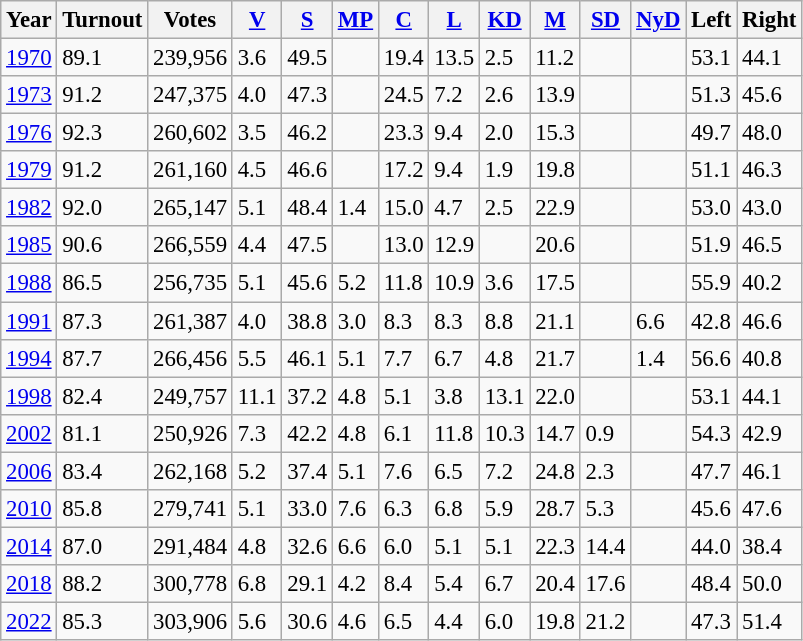<table class="wikitable sortable" style="font-size: 95%;">
<tr>
<th>Year</th>
<th>Turnout</th>
<th>Votes</th>
<th><a href='#'>V</a></th>
<th><a href='#'>S</a></th>
<th><a href='#'>MP</a></th>
<th><a href='#'>C</a></th>
<th><a href='#'>L</a></th>
<th><a href='#'>KD</a></th>
<th><a href='#'>M</a></th>
<th><a href='#'>SD</a></th>
<th><a href='#'>NyD</a></th>
<th>Left</th>
<th>Right</th>
</tr>
<tr>
<td><a href='#'>1970</a></td>
<td>89.1</td>
<td>239,956</td>
<td>3.6</td>
<td>49.5</td>
<td></td>
<td>19.4</td>
<td>13.5</td>
<td>2.5</td>
<td>11.2</td>
<td></td>
<td></td>
<td>53.1</td>
<td>44.1</td>
</tr>
<tr>
<td><a href='#'>1973</a></td>
<td>91.2</td>
<td>247,375</td>
<td>4.0</td>
<td>47.3</td>
<td></td>
<td>24.5</td>
<td>7.2</td>
<td>2.6</td>
<td>13.9</td>
<td></td>
<td></td>
<td>51.3</td>
<td>45.6</td>
</tr>
<tr>
<td><a href='#'>1976</a></td>
<td>92.3</td>
<td>260,602</td>
<td>3.5</td>
<td>46.2</td>
<td></td>
<td>23.3</td>
<td>9.4</td>
<td>2.0</td>
<td>15.3</td>
<td></td>
<td></td>
<td>49.7</td>
<td>48.0</td>
</tr>
<tr>
<td><a href='#'>1979</a></td>
<td>91.2</td>
<td>261,160</td>
<td>4.5</td>
<td>46.6</td>
<td></td>
<td>17.2</td>
<td>9.4</td>
<td>1.9</td>
<td>19.8</td>
<td></td>
<td></td>
<td>51.1</td>
<td>46.3</td>
</tr>
<tr>
<td><a href='#'>1982</a></td>
<td>92.0</td>
<td>265,147</td>
<td>5.1</td>
<td>48.4</td>
<td>1.4</td>
<td>15.0</td>
<td>4.7</td>
<td>2.5</td>
<td>22.9</td>
<td></td>
<td></td>
<td>53.0</td>
<td>43.0</td>
</tr>
<tr>
<td><a href='#'>1985</a></td>
<td>90.6</td>
<td>266,559</td>
<td>4.4</td>
<td>47.5</td>
<td></td>
<td>13.0</td>
<td>12.9</td>
<td></td>
<td>20.6</td>
<td></td>
<td></td>
<td>51.9</td>
<td>46.5</td>
</tr>
<tr>
<td><a href='#'>1988</a></td>
<td>86.5</td>
<td>256,735</td>
<td>5.1</td>
<td>45.6</td>
<td>5.2</td>
<td>11.8</td>
<td>10.9</td>
<td>3.6</td>
<td>17.5</td>
<td></td>
<td></td>
<td>55.9</td>
<td>40.2</td>
</tr>
<tr>
<td><a href='#'>1991</a></td>
<td>87.3</td>
<td>261,387</td>
<td>4.0</td>
<td>38.8</td>
<td>3.0</td>
<td>8.3</td>
<td>8.3</td>
<td>8.8</td>
<td>21.1</td>
<td></td>
<td>6.6</td>
<td>42.8</td>
<td>46.6</td>
</tr>
<tr>
<td><a href='#'>1994</a></td>
<td>87.7</td>
<td>266,456</td>
<td>5.5</td>
<td>46.1</td>
<td>5.1</td>
<td>7.7</td>
<td>6.7</td>
<td>4.8</td>
<td>21.7</td>
<td></td>
<td>1.4</td>
<td>56.6</td>
<td>40.8</td>
</tr>
<tr>
<td><a href='#'>1998</a></td>
<td>82.4</td>
<td>249,757</td>
<td>11.1</td>
<td>37.2</td>
<td>4.8</td>
<td>5.1</td>
<td>3.8</td>
<td>13.1</td>
<td>22.0</td>
<td></td>
<td></td>
<td>53.1</td>
<td>44.1</td>
</tr>
<tr>
<td><a href='#'>2002</a></td>
<td>81.1</td>
<td>250,926</td>
<td>7.3</td>
<td>42.2</td>
<td>4.8</td>
<td>6.1</td>
<td>11.8</td>
<td>10.3</td>
<td>14.7</td>
<td>0.9</td>
<td></td>
<td>54.3</td>
<td>42.9</td>
</tr>
<tr>
<td><a href='#'>2006</a></td>
<td>83.4</td>
<td>262,168</td>
<td>5.2</td>
<td>37.4</td>
<td>5.1</td>
<td>7.6</td>
<td>6.5</td>
<td>7.2</td>
<td>24.8</td>
<td>2.3</td>
<td></td>
<td>47.7</td>
<td>46.1</td>
</tr>
<tr>
<td><a href='#'>2010</a></td>
<td>85.8</td>
<td>279,741</td>
<td>5.1</td>
<td>33.0</td>
<td>7.6</td>
<td>6.3</td>
<td>6.8</td>
<td>5.9</td>
<td>28.7</td>
<td>5.3</td>
<td></td>
<td>45.6</td>
<td>47.6</td>
</tr>
<tr>
<td><a href='#'>2014</a></td>
<td>87.0</td>
<td>291,484</td>
<td>4.8</td>
<td>32.6</td>
<td>6.6</td>
<td>6.0</td>
<td>5.1</td>
<td>5.1</td>
<td>22.3</td>
<td>14.4</td>
<td></td>
<td>44.0</td>
<td>38.4</td>
</tr>
<tr>
<td><a href='#'>2018</a></td>
<td>88.2</td>
<td>300,778</td>
<td>6.8</td>
<td>29.1</td>
<td>4.2</td>
<td>8.4</td>
<td>5.4</td>
<td>6.7</td>
<td>20.4</td>
<td>17.6</td>
<td></td>
<td>48.4</td>
<td>50.0</td>
</tr>
<tr>
<td><a href='#'>2022</a></td>
<td>85.3</td>
<td>303,906</td>
<td>5.6</td>
<td>30.6</td>
<td>4.6</td>
<td>6.5</td>
<td>4.4</td>
<td>6.0</td>
<td>19.8</td>
<td>21.2</td>
<td></td>
<td>47.3</td>
<td>51.4</td>
</tr>
</table>
